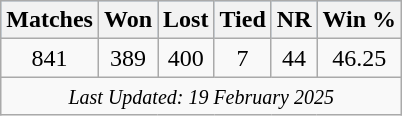<table class="wikitable plainrowheaders sortable"  style="text-align:center;">
<tr style="background:#9cf;">
<th scope="col">Matches</th>
<th scope="col">Won</th>
<th scope="col">Lost</th>
<th scope="col">Tied</th>
<th scope="col">NR</th>
<th scope="col">Win %</th>
</tr>
<tr>
<td>841</td>
<td>389</td>
<td>400</td>
<td>7</td>
<td>44</td>
<td>46.25</td>
</tr>
<tr>
<td colspan=6><small><em>Last Updated: 19 February 2025 </em></small></td>
</tr>
</table>
